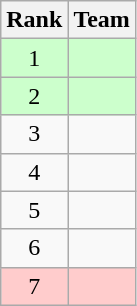<table class=wikitable style="text-align: center;">
<tr>
<th>Rank</th>
<th>Team</th>
</tr>
<tr style="background: #CCFFCC;">
<td>1</td>
<td style="text-align: left;"><strong></strong></td>
</tr>
<tr style="background: #CCFFCC;">
<td>2</td>
<td style="text-align: left;"><strong></strong></td>
</tr>
<tr>
<td>3</td>
<td style="text-align: left;"></td>
</tr>
<tr>
<td>4</td>
<td style="text-align: left;"></td>
</tr>
<tr>
<td>5</td>
<td style="text-align: left;"></td>
</tr>
<tr>
<td>6</td>
<td style="text-align: left;"></td>
</tr>
<tr style="background: #FFCCCC;">
<td>7</td>
<td style="text-align: left;"></td>
</tr>
</table>
